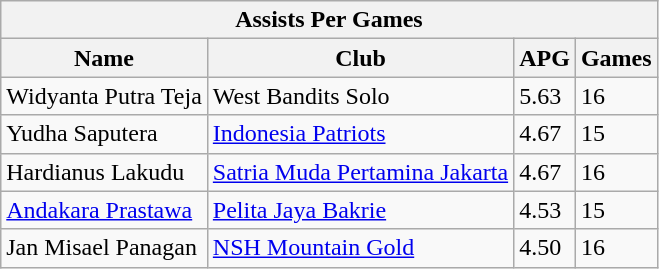<table class="wikitable">
<tr>
<th colspan="4"><strong>Assists Per Games</strong></th>
</tr>
<tr>
<th>Name</th>
<th>Club</th>
<th>APG</th>
<th>Games</th>
</tr>
<tr>
<td> Widyanta Putra Teja</td>
<td>West Bandits Solo</td>
<td>5.63</td>
<td>16</td>
</tr>
<tr>
<td> Yudha Saputera</td>
<td><a href='#'>Indonesia Patriots</a></td>
<td>4.67</td>
<td>15</td>
</tr>
<tr>
<td> Hardianus Lakudu</td>
<td><a href='#'>Satria Muda Pertamina Jakarta</a></td>
<td>4.67</td>
<td>16</td>
</tr>
<tr>
<td> <a href='#'>Andakara Prastawa</a></td>
<td><a href='#'>Pelita Jaya Bakrie</a></td>
<td>4.53</td>
<td>15</td>
</tr>
<tr>
<td> Jan Misael Panagan</td>
<td><a href='#'>NSH Mountain Gold</a></td>
<td>4.50</td>
<td>16</td>
</tr>
</table>
